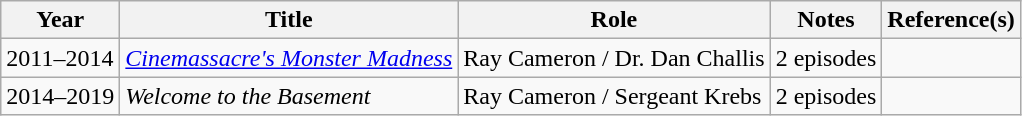<table class="wikitable sortable">
<tr>
<th>Year</th>
<th>Title</th>
<th>Role</th>
<th>Notes</th>
<th>Reference(s)</th>
</tr>
<tr>
<td>2011–2014</td>
<td><em><a href='#'>Cinemassacre's Monster Madness</a></em></td>
<td>Ray Cameron / Dr. Dan Challis</td>
<td>2 episodes</td>
<td></td>
</tr>
<tr>
<td>2014–2019</td>
<td><em>Welcome to the Basement</em></td>
<td>Ray Cameron / Sergeant Krebs</td>
<td>2 episodes</td>
<td></td>
</tr>
</table>
